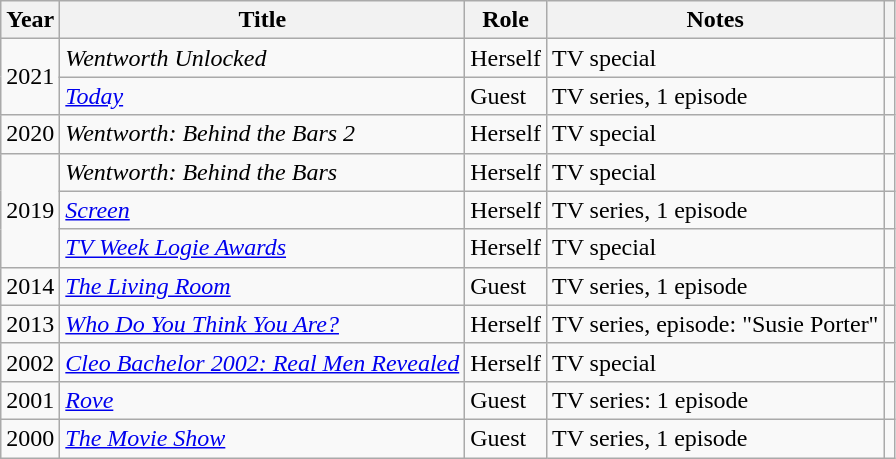<table class="wikitable sortable">
<tr>
<th>Year</th>
<th>Title</th>
<th>Role</th>
<th>Notes</th>
<th></th>
</tr>
<tr>
<td rowspan="2">2021</td>
<td><em>Wentworth Unlocked</em></td>
<td>Herself</td>
<td>TV special</td>
<td></td>
</tr>
<tr>
<td><em><a href='#'>Today</a></em></td>
<td>Guest</td>
<td>TV series, 1 episode</td>
<td></td>
</tr>
<tr>
<td>2020</td>
<td><em>Wentworth: Behind the Bars 2</em></td>
<td>Herself</td>
<td>TV special</td>
<td></td>
</tr>
<tr>
<td rowspan="3">2019</td>
<td><em>Wentworth: Behind the Bars</em></td>
<td>Herself</td>
<td>TV special</td>
<td></td>
</tr>
<tr>
<td><em><a href='#'>Screen</a></em></td>
<td>Herself</td>
<td>TV series, 1 episode</td>
<td></td>
</tr>
<tr>
<td><em><a href='#'>TV Week Logie Awards</a></em></td>
<td>Herself</td>
<td>TV special</td>
<td></td>
</tr>
<tr>
<td>2014</td>
<td><em><a href='#'>The Living Room</a></em></td>
<td>Guest</td>
<td>TV series, 1 episode</td>
<td></td>
</tr>
<tr>
<td>2013</td>
<td><em><a href='#'>Who Do You Think You Are?</a></em></td>
<td>Herself</td>
<td>TV series, episode: "Susie Porter"</td>
<td></td>
</tr>
<tr>
<td>2002</td>
<td><em><a href='#'>Cleo Bachelor 2002: Real Men Revealed</a></em></td>
<td>Herself</td>
<td>TV special</td>
<td></td>
</tr>
<tr>
<td>2001</td>
<td><em><a href='#'>Rove</a></em></td>
<td>Guest</td>
<td>TV series: 1 episode</td>
<td></td>
</tr>
<tr>
<td>2000</td>
<td><em><a href='#'>The Movie Show</a></em></td>
<td>Guest</td>
<td>TV series, 1 episode</td>
<td></td>
</tr>
</table>
